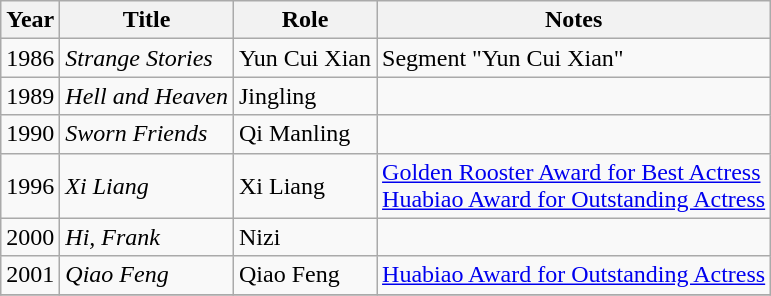<table class="wikitable sortable">
<tr>
<th>Year</th>
<th>Title</th>
<th>Role</th>
<th class="unsortable">Notes</th>
</tr>
<tr>
<td>1986</td>
<td><em>Strange Stories</em></td>
<td>Yun Cui Xian</td>
<td>Segment "Yun Cui Xian"</td>
</tr>
<tr>
<td>1989</td>
<td><em>Hell and Heaven</em></td>
<td>Jingling</td>
<td></td>
</tr>
<tr>
<td>1990</td>
<td><em>Sworn Friends</em></td>
<td>Qi Manling</td>
<td></td>
</tr>
<tr>
<td>1996</td>
<td><em>Xi Liang</em></td>
<td>Xi Liang</td>
<td><a href='#'>Golden Rooster Award for Best Actress</a><br><a href='#'>Huabiao Award for Outstanding Actress</a></td>
</tr>
<tr>
<td>2000</td>
<td><em>Hi, Frank</em></td>
<td>Nizi</td>
<td></td>
</tr>
<tr>
<td>2001</td>
<td><em>Qiao Feng</em></td>
<td>Qiao Feng</td>
<td><a href='#'>Huabiao Award for Outstanding Actress</a></td>
</tr>
<tr>
</tr>
</table>
